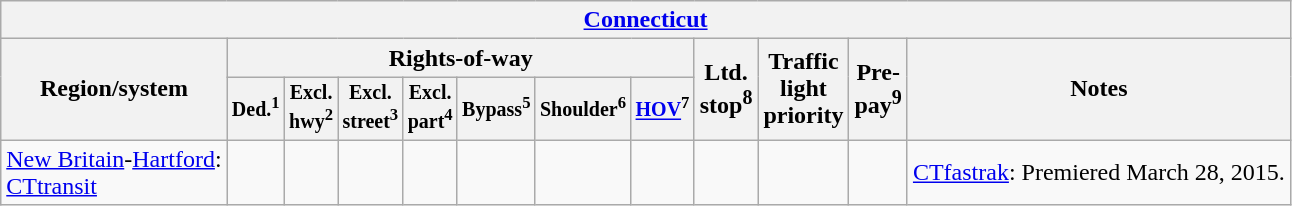<table class="wikitable">
<tr>
<th colspan="12"><a href='#'>Connecticut</a></th>
</tr>
<tr>
<th rowspan="2">Region/system</th>
<th colspan="7">Rights-of-way</th>
<th rowspan="2">Ltd.<br>stop<sup>8</sup></th>
<th rowspan="2">Traffic<br>light<br>priority</th>
<th rowspan="2">Pre-<br>pay<sup>9</sup></th>
<th rowspan="2">Notes</th>
</tr>
<tr style="font-size: smaller">
<th>Ded.<sup>1</sup></th>
<th>Excl.<br>hwy<sup>2</sup></th>
<th>Excl.<br>street<sup>3</sup></th>
<th>Excl.<br>part<sup>4</sup></th>
<th>Bypass<sup>5</sup></th>
<th>Shoulder<sup>6</sup></th>
<th><a href='#'>HOV</a><sup>7</sup></th>
</tr>
<tr>
<td><a href='#'>New Britain</a>-<a href='#'>Hartford</a>:<br><a href='#'>CTtransit</a></td>
<td></td>
<td></td>
<td></td>
<td></td>
<td></td>
<td></td>
<td></td>
<td></td>
<td></td>
<td></td>
<td><a href='#'>CTfastrak</a>: Premiered March 28, 2015.</td>
</tr>
</table>
